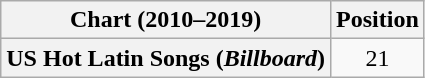<table class="wikitable plainrowheaders" style="text-align:center">
<tr>
<th scope="col">Chart (2010–2019)</th>
<th scope="col">Position</th>
</tr>
<tr>
<th scope="row">US Hot Latin Songs (<em>Billboard</em>)</th>
<td>21</td>
</tr>
</table>
